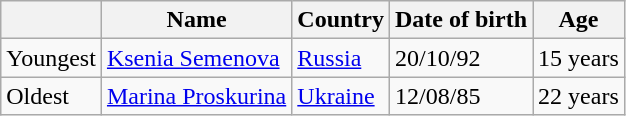<table class="wikitable">
<tr>
<th></th>
<th>Name</th>
<th>Country</th>
<th>Date of birth</th>
<th>Age</th>
</tr>
<tr>
<td>Youngest</td>
<td><a href='#'>Ksenia Semenova</a></td>
<td> <a href='#'>Russia</a></td>
<td>20/10/92</td>
<td>15 years</td>
</tr>
<tr>
<td>Oldest</td>
<td><a href='#'>Marina Proskurina</a></td>
<td> <a href='#'>Ukraine</a></td>
<td>12/08/85</td>
<td>22 years</td>
</tr>
</table>
